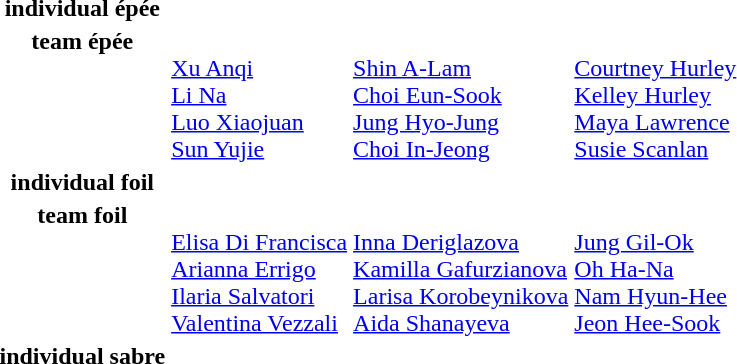<table>
<tr>
<th scope="row">individual épée <br></th>
<td></td>
<td></td>
<td></td>
</tr>
<tr valign="top">
<th scope="row">team épée <br></th>
<td><br><a href='#'>Xu Anqi</a><br><a href='#'>Li Na</a><br><a href='#'>Luo Xiaojuan</a><br><a href='#'>Sun Yujie</a></td>
<td><br><a href='#'>Shin A-Lam</a><br><a href='#'>Choi Eun-Sook</a><br><a href='#'>Jung Hyo-Jung</a><br><a href='#'>Choi In-Jeong</a></td>
<td><br><a href='#'>Courtney Hurley</a><br><a href='#'>Kelley Hurley</a><br><a href='#'>Maya Lawrence</a><br><a href='#'>Susie Scanlan</a></td>
</tr>
<tr>
<th scope="row">individual foil <br></th>
<td></td>
<td></td>
<td></td>
</tr>
<tr valign="top">
<th scope="row">team foil <br></th>
<td><br><a href='#'>Elisa Di Francisca</a><br><a href='#'>Arianna Errigo</a><br><a href='#'>Ilaria Salvatori</a><br><a href='#'>Valentina Vezzali</a></td>
<td><br><a href='#'>Inna Deriglazova</a><br><a href='#'>Kamilla Gafurzianova</a><br><a href='#'>Larisa Korobeynikova</a><br><a href='#'>Aida Shanayeva</a></td>
<td><br><a href='#'>Jung Gil-Ok</a><br><a href='#'>Oh Ha-Na</a><br><a href='#'>Nam Hyun-Hee</a><br><a href='#'>Jeon Hee-Sook</a></td>
</tr>
<tr>
<th scope="row">individual sabre <br></th>
<td></td>
<td></td>
<td></td>
</tr>
</table>
